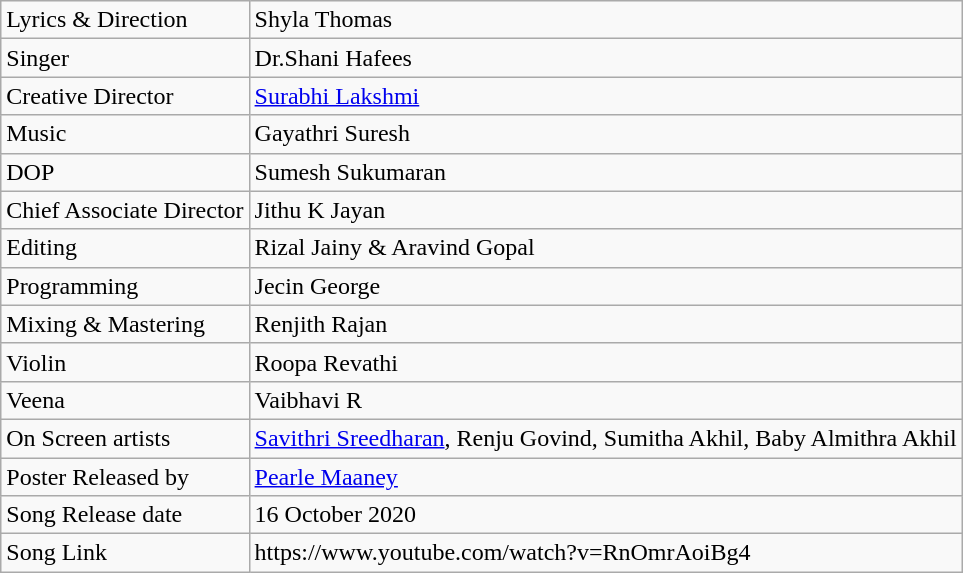<table class="wikitable">
<tr>
<td>Lyrics & Direction</td>
<td>Shyla Thomas</td>
</tr>
<tr>
<td>Singer</td>
<td>Dr.Shani Hafees</td>
</tr>
<tr>
<td>Creative Director</td>
<td><a href='#'>Surabhi Lakshmi</a></td>
</tr>
<tr>
<td>Music</td>
<td>Gayathri Suresh</td>
</tr>
<tr>
<td>DOP</td>
<td>Sumesh Sukumaran</td>
</tr>
<tr>
<td>Chief Associate Director</td>
<td>Jithu K Jayan</td>
</tr>
<tr>
<td>Editing</td>
<td>Rizal Jainy & Aravind Gopal</td>
</tr>
<tr>
<td>Programming</td>
<td>Jecin George</td>
</tr>
<tr>
<td>Mixing & Mastering</td>
<td>Renjith Rajan</td>
</tr>
<tr>
<td>Violin</td>
<td>Roopa Revathi</td>
</tr>
<tr>
<td>Veena</td>
<td>Vaibhavi R</td>
</tr>
<tr>
<td>On Screen artists</td>
<td><a href='#'>Savithri Sreedharan</a>, Renju Govind, Sumitha Akhil, Baby Almithra Akhil</td>
</tr>
<tr>
<td>Poster Released by</td>
<td><a href='#'>Pearle Maaney</a></td>
</tr>
<tr>
<td>Song Release date</td>
<td>16 October 2020</td>
</tr>
<tr>
<td>Song Link</td>
<td>https://www.youtube.com/watch?v=RnOmrAoiBg4</td>
</tr>
</table>
